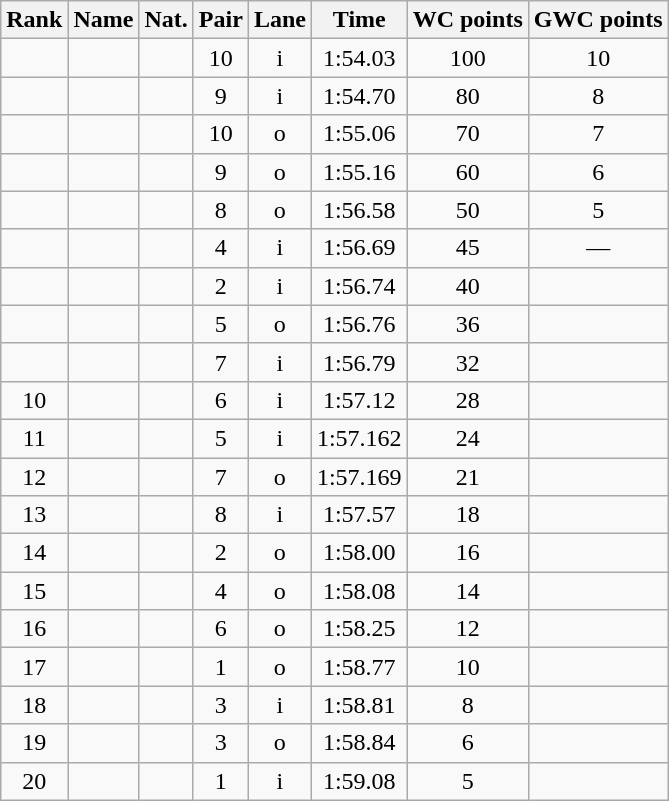<table class="wikitable sortable" style="text-align:center">
<tr>
<th>Rank</th>
<th>Name</th>
<th>Nat.</th>
<th>Pair</th>
<th>Lane</th>
<th>Time</th>
<th>WC points</th>
<th>GWC points</th>
</tr>
<tr>
<td></td>
<td align=left></td>
<td></td>
<td>10</td>
<td>i</td>
<td>1:54.03</td>
<td>100</td>
<td>10</td>
</tr>
<tr>
<td></td>
<td align=left></td>
<td></td>
<td>9</td>
<td>i</td>
<td>1:54.70</td>
<td>80</td>
<td>8</td>
</tr>
<tr>
<td></td>
<td align=left></td>
<td></td>
<td>10</td>
<td>o</td>
<td>1:55.06</td>
<td>70</td>
<td>7</td>
</tr>
<tr>
<td></td>
<td align=left></td>
<td></td>
<td>9</td>
<td>o</td>
<td>1:55.16</td>
<td>60</td>
<td>6</td>
</tr>
<tr>
<td></td>
<td align=left></td>
<td></td>
<td>8</td>
<td>o</td>
<td>1:56.58</td>
<td>50</td>
<td>5</td>
</tr>
<tr>
<td></td>
<td align=left></td>
<td></td>
<td>4</td>
<td>i</td>
<td>1:56.69</td>
<td>45</td>
<td>—</td>
</tr>
<tr>
<td></td>
<td align=left></td>
<td></td>
<td>2</td>
<td>i</td>
<td>1:56.74</td>
<td>40</td>
<td></td>
</tr>
<tr>
<td></td>
<td align=left></td>
<td></td>
<td>5</td>
<td>o</td>
<td>1:56.76</td>
<td>36</td>
<td></td>
</tr>
<tr>
<td></td>
<td align=left></td>
<td></td>
<td>7</td>
<td>i</td>
<td>1:56.79</td>
<td>32</td>
<td></td>
</tr>
<tr>
<td>10</td>
<td align=left></td>
<td></td>
<td>6</td>
<td>i</td>
<td>1:57.12</td>
<td>28</td>
<td></td>
</tr>
<tr>
<td>11</td>
<td align=left></td>
<td></td>
<td>5</td>
<td>i</td>
<td>1:57.162</td>
<td>24</td>
<td></td>
</tr>
<tr>
<td>12</td>
<td align=left></td>
<td></td>
<td>7</td>
<td>o</td>
<td>1:57.169</td>
<td>21</td>
<td></td>
</tr>
<tr>
<td>13</td>
<td align=left></td>
<td></td>
<td>8</td>
<td>i</td>
<td>1:57.57</td>
<td>18</td>
<td></td>
</tr>
<tr>
<td>14</td>
<td align=left></td>
<td></td>
<td>2</td>
<td>o</td>
<td>1:58.00</td>
<td>16</td>
<td></td>
</tr>
<tr>
<td>15</td>
<td align=left></td>
<td></td>
<td>4</td>
<td>o</td>
<td>1:58.08</td>
<td>14</td>
<td></td>
</tr>
<tr>
<td>16</td>
<td align=left></td>
<td></td>
<td>6</td>
<td>o</td>
<td>1:58.25</td>
<td>12</td>
<td></td>
</tr>
<tr>
<td>17</td>
<td align=left></td>
<td></td>
<td>1</td>
<td>o</td>
<td>1:58.77</td>
<td>10</td>
<td></td>
</tr>
<tr>
<td>18</td>
<td align=left></td>
<td></td>
<td>3</td>
<td>i</td>
<td>1:58.81</td>
<td>8</td>
<td></td>
</tr>
<tr>
<td>19</td>
<td align=left></td>
<td></td>
<td>3</td>
<td>o</td>
<td>1:58.84</td>
<td>6</td>
<td></td>
</tr>
<tr>
<td>20</td>
<td align=left></td>
<td></td>
<td>1</td>
<td>i</td>
<td>1:59.08</td>
<td>5</td>
<td></td>
</tr>
</table>
